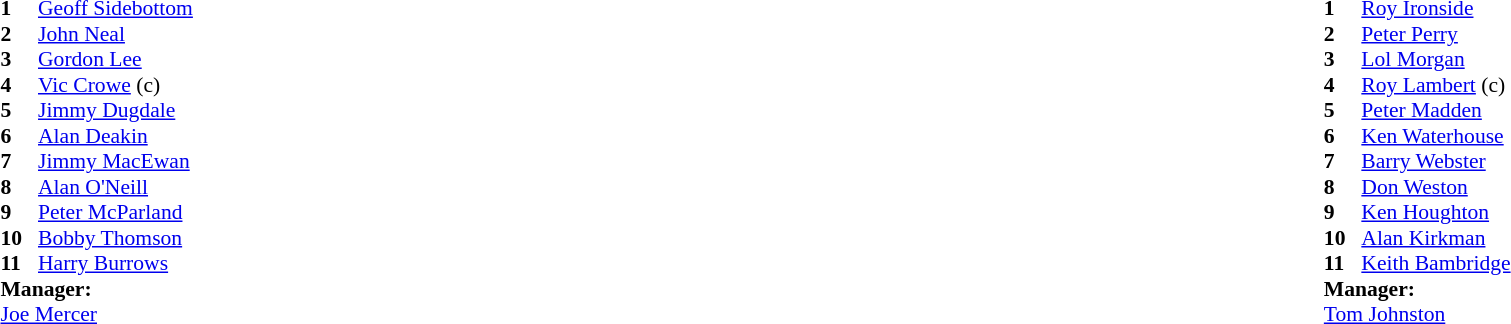<table width="100%">
<tr>
<td valign="top" width="50%"><br><table style="font-size: 90%" cellspacing="0" cellpadding="0">
<tr>
<td colspan="4"></td>
</tr>
<tr>
<th width="25"></th>
<th></th>
</tr>
<tr>
<td><strong>1</strong></td>
<td> <a href='#'>Geoff Sidebottom</a></td>
</tr>
<tr>
<td><strong>2</strong></td>
<td> <a href='#'>John Neal</a></td>
</tr>
<tr>
<td><strong>3</strong></td>
<td> <a href='#'>Gordon Lee</a></td>
</tr>
<tr>
<td><strong>4</strong></td>
<td> <a href='#'>Vic Crowe</a> (c)</td>
</tr>
<tr>
<td><strong>5</strong></td>
<td> <a href='#'>Jimmy Dugdale</a></td>
</tr>
<tr>
<td><strong>6</strong></td>
<td> <a href='#'>Alan Deakin</a></td>
</tr>
<tr>
<td><strong>7</strong></td>
<td> <a href='#'>Jimmy MacEwan</a></td>
</tr>
<tr>
<td><strong>8</strong></td>
<td> <a href='#'>Alan O'Neill</a></td>
</tr>
<tr>
<td><strong>9</strong></td>
<td> <a href='#'>Peter McParland</a></td>
</tr>
<tr>
<td><strong>10</strong></td>
<td> <a href='#'>Bobby Thomson</a></td>
</tr>
<tr>
<td><strong>11</strong></td>
<td> <a href='#'>Harry Burrows</a></td>
</tr>
<tr>
<td colspan=4><strong>Manager:</strong></td>
</tr>
<tr>
<td colspan="4"> <a href='#'>Joe Mercer</a></td>
</tr>
</table>
</td>
<td valign="top" width="50%"><br><table style="font-size: 90%" cellspacing="0" cellpadding="0" align=center>
<tr>
<td colspan="4"></td>
</tr>
<tr>
<th width="25"></th>
<th></th>
</tr>
<tr>
<td><strong>1</strong></td>
<td> <a href='#'>Roy Ironside</a></td>
</tr>
<tr>
<td><strong>2</strong></td>
<td> <a href='#'>Peter Perry</a></td>
</tr>
<tr>
<td><strong>3</strong></td>
<td> <a href='#'>Lol Morgan</a></td>
</tr>
<tr>
<td><strong>4</strong></td>
<td> <a href='#'>Roy Lambert</a> (c)</td>
</tr>
<tr>
<td><strong>5</strong></td>
<td> <a href='#'>Peter Madden</a></td>
</tr>
<tr>
<td><strong>6</strong></td>
<td> <a href='#'>Ken Waterhouse</a></td>
</tr>
<tr>
<td><strong>7</strong></td>
<td> <a href='#'>Barry Webster</a></td>
</tr>
<tr>
<td><strong>8</strong></td>
<td> <a href='#'>Don Weston</a></td>
</tr>
<tr>
<td><strong>9</strong></td>
<td> <a href='#'>Ken Houghton</a></td>
</tr>
<tr>
<td><strong>10</strong></td>
<td> <a href='#'>Alan Kirkman</a></td>
</tr>
<tr>
<td><strong>11</strong></td>
<td> <a href='#'>Keith Bambridge</a></td>
</tr>
<tr>
<td colspan=4><strong>Manager:</strong></td>
</tr>
<tr>
<td colspan="4"> <a href='#'>Tom Johnston</a></td>
</tr>
</table>
</td>
</tr>
</table>
